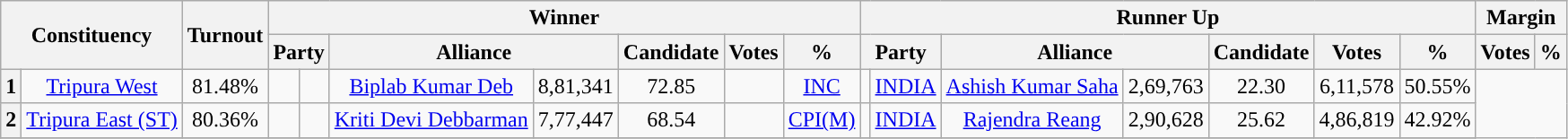<table class="wikitable sortable" style="text-align:center;">
<tr>
<th colspan="2" rowspan="2">Constituency</th>
<th rowspan="2">Turnout</th>
<th colspan="7">Winner</th>
<th colspan="7">Runner Up</th>
<th colspan="2">Margin</th>
</tr>
<tr>
<th colspan="2">Party</th>
<th colspan="2">Alliance</th>
<th>Candidate</th>
<th>Votes</th>
<th>%</th>
<th colspan="2">Party</th>
<th colspan="2">Alliance</th>
<th>Candidate</th>
<th>Votes</th>
<th>%</th>
<th>Votes</th>
<th>%</th>
</tr>
<tr>
<th>1</th>
<td><a href='#'>Tripura West</a></td>
<td>81.48%</td>
<td></td>
<td></td>
<td><a href='#'>Biplab Kumar Deb</a></td>
<td>8,81,341</td>
<td>72.85</td>
<td></td>
<td><a href='#'>INC</a></td>
<td></td>
<td><a href='#'>INDIA</a></td>
<td><a href='#'>Ashish Kumar Saha</a></td>
<td>2,69,763</td>
<td>22.30</td>
<td style="background:">6,11,578</td>
<td style="background:">50.55%</td>
</tr>
<tr>
<th>2</th>
<td><a href='#'>Tripura East (ST)</a></td>
<td>80.36%</td>
<td></td>
<td></td>
<td><a href='#'>Kriti Devi Debbarman</a></td>
<td>7,77,447</td>
<td>68.54</td>
<td></td>
<td><a href='#'>CPI(M)</a></td>
<td></td>
<td><a href='#'>INDIA</a></td>
<td><a href='#'>Rajendra Reang</a></td>
<td>2,90,628</td>
<td>25.62</td>
<td style="background:">4,86,819</td>
<td style="background:">42.92%</td>
</tr>
<tr>
</tr>
</table>
